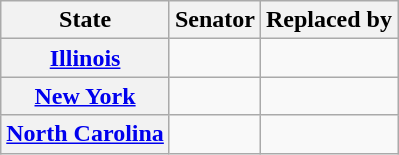<table class="wikitable sortable plainrowheaders">
<tr>
<th scope="col">State</th>
<th scope="col">Senator</th>
<th scope="col">Replaced by</th>
</tr>
<tr>
<th><a href='#'>Illinois</a></th>
<td></td>
<td></td>
</tr>
<tr>
<th><a href='#'>New York</a></th>
<td></td>
<td></td>
</tr>
<tr>
<th><a href='#'>North Carolina</a></th>
<td></td>
<td></td>
</tr>
</table>
